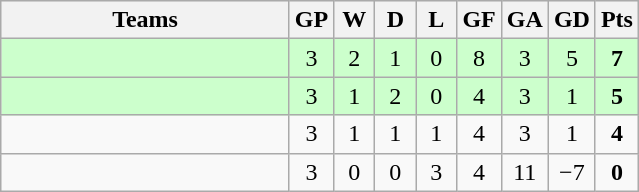<table class="wikitable">
<tr align=center bgcolor=#efefef>
<th width=185>Teams</th>
<th width=20>GP</th>
<th width=20>W</th>
<th width=20>D</th>
<th width=20>L</th>
<th width=20>GF</th>
<th width=20>GA</th>
<th width=20>GD</th>
<th width=20>Pts</th>
</tr>
<tr align=center style="background:#ccffcc;">
<td style="text-align:left;"></td>
<td>3</td>
<td>2</td>
<td>1</td>
<td>0</td>
<td>8</td>
<td>3</td>
<td>5</td>
<td><strong>7</strong></td>
</tr>
<tr align=center style="background:#ccffcc;">
<td style="text-align:left;"></td>
<td>3</td>
<td>1</td>
<td>2</td>
<td>0</td>
<td>4</td>
<td>3</td>
<td>1</td>
<td><strong>5</strong></td>
</tr>
<tr align=center>
<td style="text-align:left;"></td>
<td>3</td>
<td>1</td>
<td>1</td>
<td>1</td>
<td>4</td>
<td>3</td>
<td>1</td>
<td><strong>4</strong></td>
</tr>
<tr align=center>
<td style="text-align:left;"></td>
<td>3</td>
<td>0</td>
<td>0</td>
<td>3</td>
<td>4</td>
<td>11</td>
<td>−7</td>
<td><strong>0</strong></td>
</tr>
</table>
